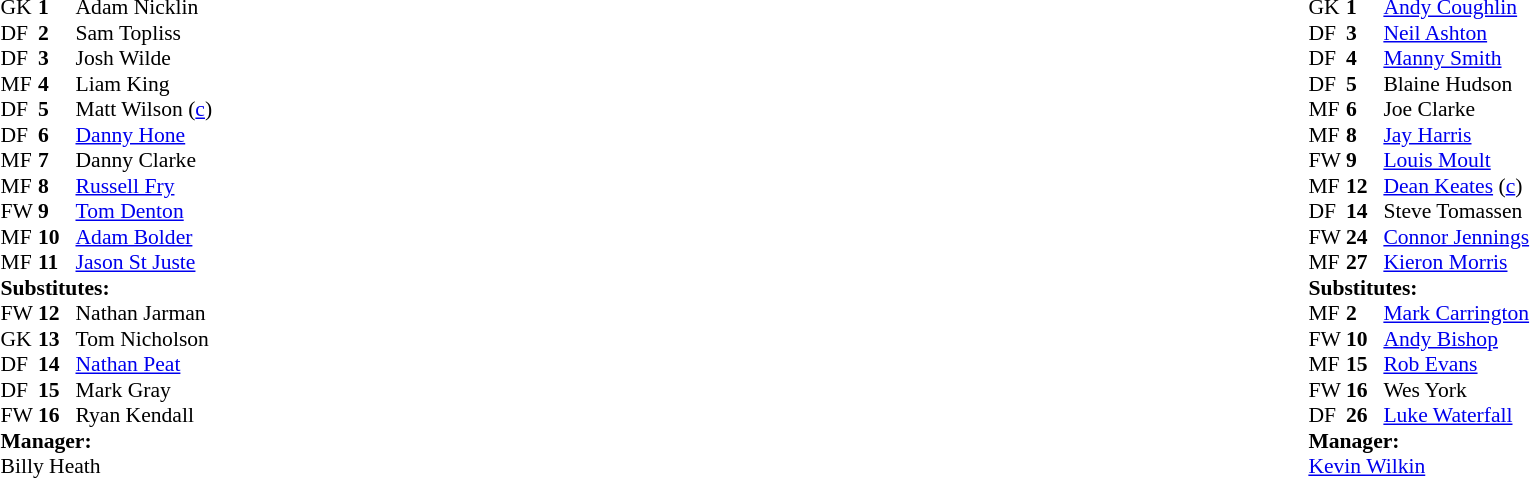<table width="100%">
<tr>
<td valign="top" width="50%"><br><table style="font-size: 90%" cellspacing="0" cellpadding="0">
<tr>
<th width=25></th>
<th width=25></th>
</tr>
<tr>
<td>GK</td>
<td><strong>1</strong></td>
<td> Adam Nicklin</td>
</tr>
<tr>
<td>DF</td>
<td><strong>2</strong></td>
<td> Sam Topliss</td>
</tr>
<tr>
<td>DF</td>
<td><strong>3</strong></td>
<td> Josh Wilde</td>
<td></td>
<td></td>
</tr>
<tr>
<td>MF</td>
<td><strong>4</strong></td>
<td> Liam King</td>
</tr>
<tr>
<td>DF</td>
<td><strong>5</strong></td>
<td> Matt Wilson (<a href='#'>c</a>)</td>
</tr>
<tr>
<td>DF</td>
<td><strong>6</strong></td>
<td> <a href='#'>Danny Hone</a></td>
</tr>
<tr>
<td>MF</td>
<td><strong>7</strong></td>
<td> Danny Clarke</td>
</tr>
<tr>
<td>MF</td>
<td><strong>8</strong></td>
<td> <a href='#'>Russell Fry</a></td>
<td></td>
<td></td>
</tr>
<tr>
<td>FW</td>
<td><strong>9</strong></td>
<td> <a href='#'>Tom Denton</a></td>
</tr>
<tr>
<td>MF</td>
<td><strong>10</strong></td>
<td> <a href='#'>Adam Bolder</a></td>
<td></td>
<td></td>
</tr>
<tr>
<td>MF</td>
<td><strong>11</strong></td>
<td> <a href='#'>Jason St Juste</a></td>
</tr>
<tr>
<td colspan=3><strong>Substitutes:</strong></td>
</tr>
<tr>
<td>FW</td>
<td><strong>12</strong></td>
<td> Nathan Jarman</td>
<td></td>
<td></td>
</tr>
<tr>
<td>GK</td>
<td><strong>13</strong></td>
<td> Tom Nicholson</td>
</tr>
<tr>
<td>DF</td>
<td><strong>14</strong></td>
<td> <a href='#'>Nathan Peat</a></td>
<td></td>
<td></td>
</tr>
<tr>
<td>DF</td>
<td><strong>15</strong></td>
<td> Mark Gray</td>
</tr>
<tr>
<td>FW</td>
<td><strong>16</strong></td>
<td> Ryan Kendall</td>
<td></td>
<td></td>
</tr>
<tr>
<td colspan=3><strong>Manager:</strong></td>
</tr>
<tr>
<td colspan=4>Billy Heath</td>
</tr>
</table>
</td>
<td></td>
<td valign="top" width="50%"><br><table style="font-size: 90%" cellspacing="0" cellpadding="0" align=center>
<tr>
<th width=25></th>
<th width=25></th>
</tr>
<tr>
<td>GK</td>
<td><strong>1</strong></td>
<td> <a href='#'>Andy Coughlin</a></td>
</tr>
<tr>
<td>DF</td>
<td><strong>3</strong></td>
<td> <a href='#'>Neil Ashton</a></td>
</tr>
<tr>
<td>DF</td>
<td><strong>4</strong></td>
<td> <a href='#'>Manny Smith</a></td>
</tr>
<tr>
<td>DF</td>
<td><strong>5</strong></td>
<td> Blaine Hudson</td>
</tr>
<tr>
<td>MF</td>
<td><strong>6</strong></td>
<td> Joe Clarke</td>
<td></td>
<td></td>
</tr>
<tr>
<td>MF</td>
<td><strong>8</strong></td>
<td> <a href='#'>Jay Harris</a></td>
</tr>
<tr>
<td>FW</td>
<td><strong>9</strong></td>
<td> <a href='#'>Louis Moult</a></td>
</tr>
<tr>
<td>MF</td>
<td><strong>12</strong></td>
<td> <a href='#'>Dean Keates</a> (<a href='#'>c</a>)</td>
<td></td>
<td></td>
</tr>
<tr>
<td>DF</td>
<td><strong>14</strong></td>
<td> Steve Tomassen</td>
</tr>
<tr>
<td>FW</td>
<td><strong>24</strong></td>
<td> <a href='#'>Connor Jennings</a></td>
</tr>
<tr>
<td>MF</td>
<td><strong>27</strong></td>
<td> <a href='#'>Kieron Morris</a></td>
<td></td>
<td></td>
</tr>
<tr>
<td colspan=3><strong>Substitutes:</strong></td>
</tr>
<tr>
<td>MF</td>
<td><strong>2</strong></td>
<td> <a href='#'>Mark Carrington</a></td>
</tr>
<tr>
<td>FW</td>
<td><strong>10</strong></td>
<td> <a href='#'>Andy Bishop</a></td>
<td></td>
<td></td>
</tr>
<tr>
<td>MF</td>
<td><strong>15</strong></td>
<td> <a href='#'>Rob Evans</a></td>
<td></td>
<td></td>
</tr>
<tr>
<td>FW</td>
<td><strong>16</strong></td>
<td> Wes York</td>
<td></td>
<td></td>
</tr>
<tr>
<td>DF</td>
<td><strong>26</strong></td>
<td> <a href='#'>Luke Waterfall</a></td>
</tr>
<tr>
<td colspan=3><strong>Manager:</strong></td>
</tr>
<tr>
<td colspan=4> <a href='#'>Kevin Wilkin</a></td>
</tr>
</table>
</td>
</tr>
</table>
